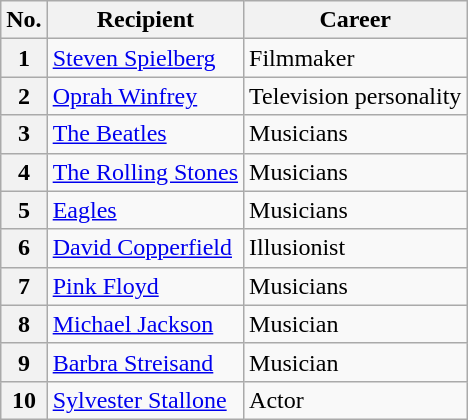<table class="wikitable plainrowheaders">
<tr>
<th scope="col">No.</th>
<th scope="col">Recipient</th>
<th scope="col">Career</th>
</tr>
<tr>
<th scope="row">1</th>
<td> <a href='#'>Steven Spielberg</a></td>
<td>Filmmaker</td>
</tr>
<tr>
<th scope="row">2</th>
<td> <a href='#'>Oprah Winfrey</a></td>
<td>Television personality</td>
</tr>
<tr>
<th scope="row">3</th>
<td> <a href='#'>The Beatles</a></td>
<td>Musicians</td>
</tr>
<tr>
<th scope="row">4</th>
<td> <a href='#'>The Rolling Stones</a></td>
<td>Musicians</td>
</tr>
<tr>
<th scope="row">5</th>
<td> <a href='#'>Eagles</a></td>
<td>Musicians</td>
</tr>
<tr>
<th scope="row">6</th>
<td> <a href='#'>David Copperfield</a></td>
<td>Illusionist</td>
</tr>
<tr>
<th scope="row">7</th>
<td> <a href='#'>Pink Floyd</a></td>
<td>Musicians</td>
</tr>
<tr>
<th scope="row">8</th>
<td> <a href='#'>Michael Jackson</a></td>
<td>Musician</td>
</tr>
<tr>
<th scope="row">9</th>
<td> <a href='#'>Barbra Streisand</a></td>
<td>Musician</td>
</tr>
<tr>
<th scope="row">10</th>
<td> <a href='#'>Sylvester Stallone</a></td>
<td>Actor</td>
</tr>
</table>
